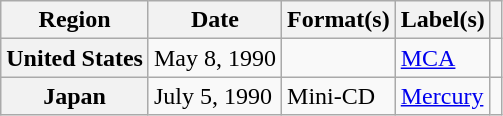<table class="wikitable plainrowheaders">
<tr>
<th scope="col">Region</th>
<th scope="col">Date</th>
<th scope="col">Format(s)</th>
<th scope="col">Label(s)</th>
<th scope="col"></th>
</tr>
<tr>
<th scope="row">United States</th>
<td>May 8, 1990</td>
<td></td>
<td><a href='#'>MCA</a></td>
<td></td>
</tr>
<tr>
<th scope="row">Japan</th>
<td>July 5, 1990</td>
<td>Mini-CD</td>
<td><a href='#'>Mercury</a></td>
<td></td>
</tr>
</table>
